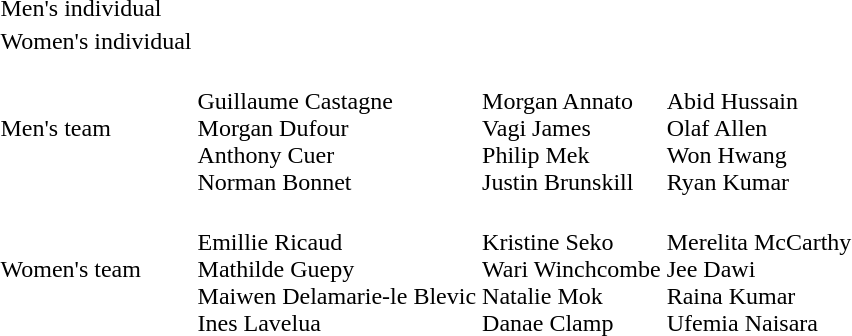<table>
<tr>
<td>Men's individual</td>
<td></td>
<td></td>
<td nowrap></td>
</tr>
<tr>
<td>Women's individual</td>
<td></td>
<td></td>
<td></td>
</tr>
<tr>
<td>Men's team</td>
<td><br>Guillaume Castagne<br>Morgan Dufour<br>Anthony Cuer<br>Norman Bonnet</td>
<td><br>Morgan Annato<br>Vagi James<br>Philip Mek<br>Justin Brunskill</td>
<td><br>Abid Hussain<br>Olaf Allen<br>Won Hwang<br>Ryan Kumar</td>
</tr>
<tr>
<td>Women's team</td>
<td nowrap><br>Emillie Ricaud<br>Mathilde Guepy<br>Maiwen Delamarie-le Blevic<br>Ines Lavelua</td>
<td nowrap><br>Kristine Seko<br>Wari Winchcombe<br>Natalie Mok<br>Danae Clamp</td>
<td><br>Merelita McCarthy<br>Jee Dawi<br>Raina Kumar<br>Ufemia Naisara</td>
</tr>
</table>
